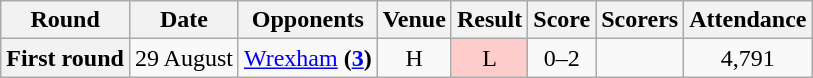<table class="wikitable" style="text-align:center">
<tr>
<th>Round</th>
<th>Date</th>
<th>Opponents</th>
<th>Venue</th>
<th>Result</th>
<th>Score</th>
<th>Scorers</th>
<th>Attendance</th>
</tr>
<tr>
<th>First round</th>
<td>29 August</td>
<td><a href='#'>Wrexham</a> <strong>(<a href='#'>3</a>)</strong></td>
<td>H</td>
<td style="background-color:#FFCCCC">L</td>
<td>0–2</td>
<td align="left"></td>
<td>4,791</td>
</tr>
</table>
